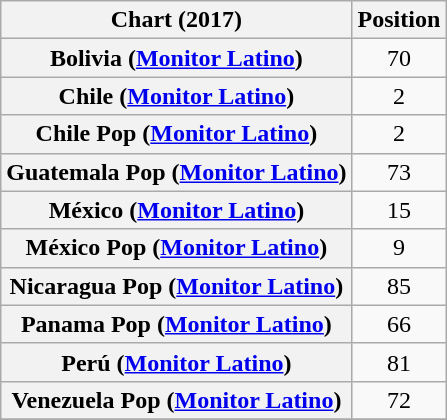<table class="wikitable plainrowheaders" style="text-align:center">
<tr>
<th scope="col">Chart (2017)</th>
<th scope="col">Position</th>
</tr>
<tr>
<th scope="row">Bolivia (<a href='#'>Monitor Latino</a>)</th>
<td>70</td>
</tr>
<tr>
<th scope="row">Chile (<a href='#'>Monitor Latino</a>)</th>
<td>2</td>
</tr>
<tr>
<th scope="row">Chile Pop (<a href='#'>Monitor Latino</a>)</th>
<td>2</td>
</tr>
<tr>
<th scope="row">Guatemala Pop (<a href='#'>Monitor Latino</a>)</th>
<td>73</td>
</tr>
<tr>
<th scope="row">México (<a href='#'>Monitor Latino</a>)</th>
<td>15</td>
</tr>
<tr>
<th scope="row">México Pop (<a href='#'>Monitor Latino</a>)</th>
<td>9</td>
</tr>
<tr>
<th scope="row">Nicaragua Pop (<a href='#'>Monitor Latino</a>)</th>
<td>85</td>
</tr>
<tr>
<th scope="row">Panama Pop (<a href='#'>Monitor Latino</a>)</th>
<td>66</td>
</tr>
<tr>
<th scope="row">Perú (<a href='#'>Monitor Latino</a>)</th>
<td>81</td>
</tr>
<tr>
<th scope="row">Venezuela Pop (<a href='#'>Monitor Latino</a>)</th>
<td>72</td>
</tr>
<tr>
</tr>
</table>
